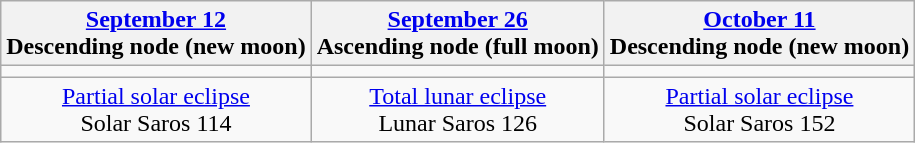<table class="wikitable">
<tr>
<th><a href='#'>September 12</a><br>Descending node (new moon)</th>
<th><a href='#'>September 26</a><br>Ascending node (full moon)</th>
<th><a href='#'>October 11</a><br>Descending node (new moon)</th>
</tr>
<tr>
<td></td>
<td></td>
<td></td>
</tr>
<tr align=center>
<td><a href='#'>Partial solar eclipse</a><br>Solar Saros 114</td>
<td><a href='#'>Total lunar eclipse</a><br>Lunar Saros 126</td>
<td><a href='#'>Partial solar eclipse</a><br>Solar Saros 152</td>
</tr>
</table>
